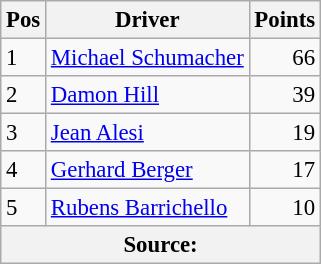<table class="wikitable" style="font-size: 95%;">
<tr>
<th>Pos</th>
<th>Driver</th>
<th>Points</th>
</tr>
<tr>
<td>1</td>
<td> <a href='#'>Michael Schumacher</a></td>
<td align="right">66</td>
</tr>
<tr>
<td>2</td>
<td> <a href='#'>Damon Hill</a></td>
<td align="right">39</td>
</tr>
<tr>
<td>3</td>
<td> <a href='#'>Jean Alesi</a></td>
<td align="right">19</td>
</tr>
<tr>
<td>4</td>
<td> <a href='#'>Gerhard Berger</a></td>
<td align="right">17</td>
</tr>
<tr>
<td>5</td>
<td> <a href='#'>Rubens Barrichello</a></td>
<td align="right">10</td>
</tr>
<tr>
<th colspan=4>Source: </th>
</tr>
</table>
